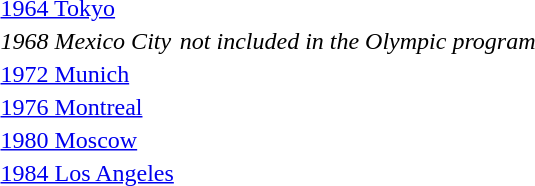<table>
<tr valign="top">
<td rowspan=2><a href='#'>1964 Tokyo</a><br></td>
<td rowspan=2></td>
<td rowspan=2></td>
<td></td>
</tr>
<tr>
<td></td>
</tr>
<tr>
<td><em>1968 Mexico City</em></td>
<td colspan=3 align=center><em>not included in the Olympic program</em></td>
</tr>
<tr valign="top">
<td rowspan=2><a href='#'>1972 Munich</a><br></td>
<td rowspan=2></td>
<td rowspan=2></td>
<td></td>
</tr>
<tr>
<td></td>
</tr>
<tr valign="top">
<td rowspan=2><a href='#'>1976 Montreal</a><br></td>
<td rowspan=2></td>
<td rowspan=2></td>
<td></td>
</tr>
<tr>
<td></td>
</tr>
<tr valign="top">
<td rowspan=2><a href='#'>1980 Moscow</a><br></td>
<td rowspan=2></td>
<td rowspan=2></td>
<td></td>
</tr>
<tr>
<td></td>
</tr>
<tr valign="top">
<td rowspan=2><a href='#'>1984 Los Angeles</a><br></td>
<td rowspan=2></td>
<td rowspan=2></td>
<td></td>
</tr>
<tr>
<td></td>
</tr>
</table>
